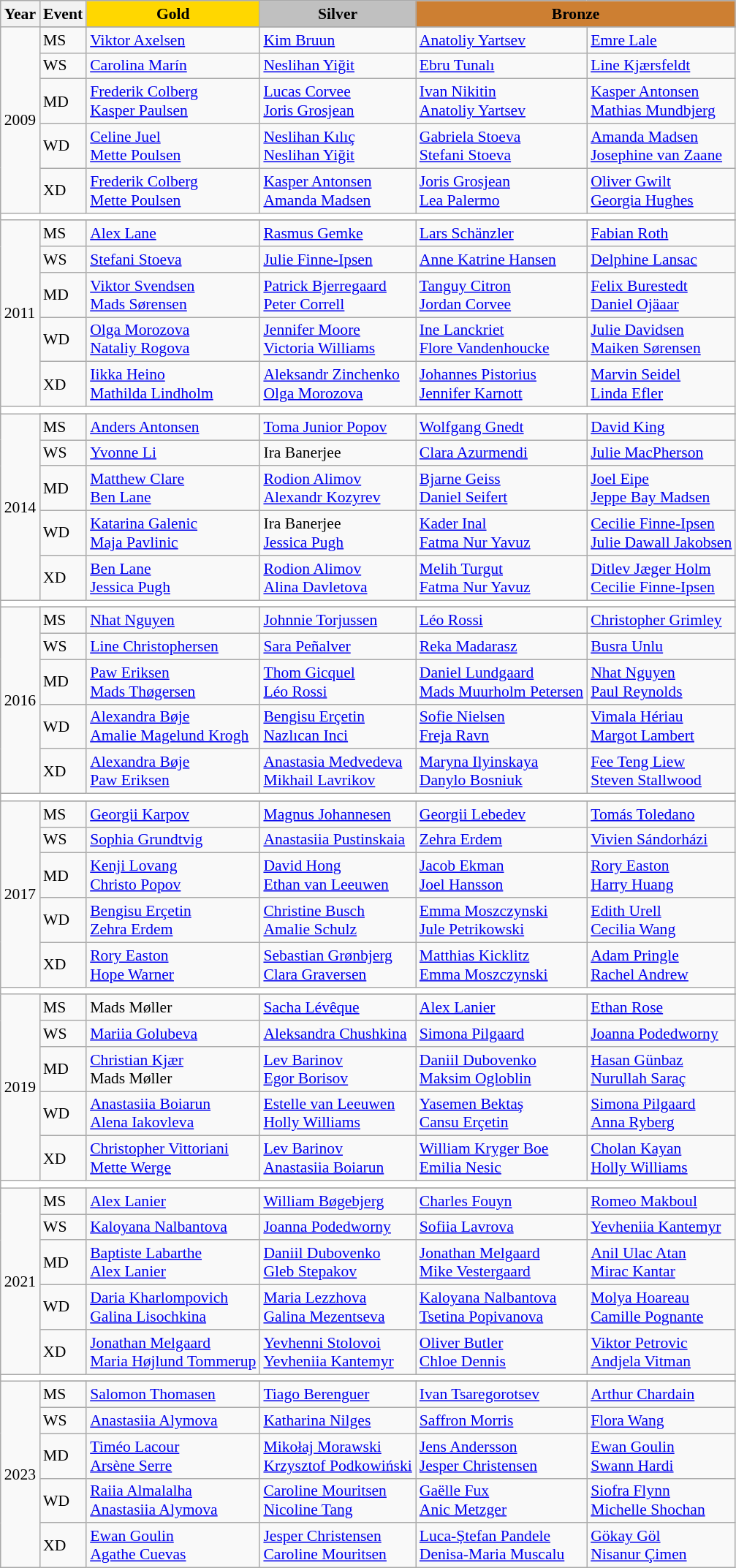<table class=wikitable style="font-size:90%;">
<tr>
<th>Year</th>
<th>Event</th>
<th style="background: gold;">Gold</th>
<th style="background: silver;">Silver</th>
<th style="background: #cd7f32;" colspan="2">Bronze</th>
</tr>
<tr>
<td rowspan=6>2009</td>
</tr>
<tr>
<td>MS</td>
<td> <a href='#'>Viktor Axelsen</a></td>
<td> <a href='#'>Kim Bruun</a></td>
<td> <a href='#'>Anatoliy Yartsev</a></td>
<td> <a href='#'>Emre Lale</a></td>
</tr>
<tr>
<td>WS</td>
<td> <a href='#'>Carolina Marín</a></td>
<td> <a href='#'>Neslihan Yiğit</a></td>
<td> <a href='#'>Ebru Tunalı</a></td>
<td> <a href='#'>Line Kjærsfeldt</a></td>
</tr>
<tr>
<td>MD</td>
<td> <a href='#'>Frederik Colberg</a> <br>  <a href='#'>Kasper Paulsen</a></td>
<td> <a href='#'>Lucas Corvee</a> <br>  <a href='#'>Joris Grosjean</a></td>
<td> <a href='#'>Ivan Nikitin</a> <br>  <a href='#'>Anatoliy Yartsev</a></td>
<td> <a href='#'>Kasper Antonsen</a> <br>  <a href='#'>Mathias Mundbjerg</a></td>
</tr>
<tr>
<td>WD</td>
<td> <a href='#'>Celine Juel</a> <br>  <a href='#'>Mette Poulsen</a></td>
<td> <a href='#'>Neslihan Kılıç</a> <br>  <a href='#'>Neslihan Yiğit</a></td>
<td> <a href='#'>Gabriela Stoeva</a><br>  <a href='#'>Stefani Stoeva</a></td>
<td> <a href='#'>Amanda Madsen</a> <br>  <a href='#'>Josephine van Zaane</a></td>
</tr>
<tr>
<td>XD</td>
<td> <a href='#'>Frederik Colberg</a> <br>  <a href='#'>Mette Poulsen</a></td>
<td> <a href='#'>Kasper Antonsen</a> <br>  <a href='#'>Amanda Madsen</a></td>
<td> <a href='#'>Joris Grosjean</a> <br>  <a href='#'>Lea Palermo</a></td>
<td> <a href='#'>Oliver Gwilt</a> <br>  <a href='#'>Georgia Hughes</a></td>
</tr>
<tr style="background:white;">
<td colspan="6"></td>
</tr>
<tr>
<td rowspan=6>2011</td>
</tr>
<tr>
<td>MS</td>
<td> <a href='#'>Alex Lane</a></td>
<td> <a href='#'>Rasmus Gemke</a></td>
<td> <a href='#'>Lars Schänzler</a></td>
<td> <a href='#'>Fabian Roth</a></td>
</tr>
<tr>
<td>WS</td>
<td> <a href='#'>Stefani Stoeva</a></td>
<td> <a href='#'>Julie Finne-Ipsen</a></td>
<td> <a href='#'>Anne Katrine Hansen</a></td>
<td> <a href='#'>Delphine Lansac</a></td>
</tr>
<tr>
<td>MD</td>
<td> <a href='#'>Viktor Svendsen</a> <br>  <a href='#'>Mads Sørensen</a></td>
<td> <a href='#'>Patrick Bjerregaard</a> <br>  <a href='#'>Peter Correll</a></td>
<td> <a href='#'>Tanguy Citron</a> <br>  <a href='#'>Jordan Corvee</a></td>
<td> <a href='#'>Felix Burestedt</a> <br>  <a href='#'>Daniel Ojäaar</a></td>
</tr>
<tr>
<td>WD</td>
<td> <a href='#'>Olga Morozova</a> <br>  <a href='#'>Nataliy Rogova</a></td>
<td> <a href='#'>Jennifer Moore</a> <br>  <a href='#'>Victoria Williams</a></td>
<td> <a href='#'>Ine Lanckriet</a> <br>  <a href='#'>Flore Vandenhoucke</a></td>
<td> <a href='#'>Julie Davidsen</a> <br>  <a href='#'>Maiken Sørensen</a></td>
</tr>
<tr>
<td>XD</td>
<td> <a href='#'>Iikka Heino</a> <br>  <a href='#'>Mathilda Lindholm</a></td>
<td> <a href='#'>Aleksandr Zinchenko</a> <br>  <a href='#'>Olga Morozova</a></td>
<td> <a href='#'>Johannes Pistorius</a> <br>  <a href='#'>Jennifer Karnott</a></td>
<td> <a href='#'>Marvin Seidel</a> <br>  <a href='#'>Linda Efler</a></td>
</tr>
<tr style="background:white;">
<td colspan="6"></td>
</tr>
<tr>
<td rowspan=6>2014</td>
</tr>
<tr>
<td>MS</td>
<td> <a href='#'>Anders Antonsen</a></td>
<td> <a href='#'>Toma Junior Popov</a></td>
<td> <a href='#'>Wolfgang Gnedt</a></td>
<td> <a href='#'>David King</a></td>
</tr>
<tr>
<td>WS</td>
<td> <a href='#'>Yvonne Li</a></td>
<td> Ira Banerjee</td>
<td> <a href='#'>Clara Azurmendi</a></td>
<td> <a href='#'>Julie MacPherson</a></td>
</tr>
<tr>
<td>MD</td>
<td> <a href='#'>Matthew Clare</a> <br>  <a href='#'>Ben Lane</a></td>
<td> <a href='#'>Rodion Alimov</a> <br>  <a href='#'>Alexandr Kozyrev</a></td>
<td> <a href='#'>Bjarne Geiss</a> <br>  <a href='#'>Daniel Seifert</a></td>
<td> <a href='#'>Joel Eipe</a> <br>  <a href='#'>Jeppe Bay Madsen</a></td>
</tr>
<tr>
<td>WD</td>
<td> <a href='#'>Katarina Galenic</a> <br>  <a href='#'>Maja Pavlinic</a></td>
<td> Ira Banerjee <br>  <a href='#'>Jessica Pugh</a></td>
<td> <a href='#'>Kader Inal</a> <br>  <a href='#'>Fatma Nur Yavuz</a></td>
<td> <a href='#'>Cecilie Finne-Ipsen</a> <br>  <a href='#'>Julie Dawall Jakobsen</a></td>
</tr>
<tr>
<td>XD</td>
<td> <a href='#'>Ben Lane</a> <br>  <a href='#'>Jessica Pugh</a></td>
<td> <a href='#'>Rodion Alimov</a> <br>  <a href='#'>Alina Davletova</a></td>
<td> <a href='#'>Melih Turgut</a> <br>  <a href='#'>Fatma Nur Yavuz</a></td>
<td> <a href='#'>Ditlev Jæger Holm</a> <br>  <a href='#'>Cecilie Finne-Ipsen</a></td>
</tr>
<tr style="background:white;">
<td colspan="6"></td>
</tr>
<tr>
<td rowspan=6>2016</td>
</tr>
<tr>
<td>MS</td>
<td> <a href='#'>Nhat Nguyen</a></td>
<td> <a href='#'>Johnnie Torjussen</a></td>
<td> <a href='#'>Léo Rossi</a></td>
<td> <a href='#'>Christopher Grimley</a></td>
</tr>
<tr>
<td>WS</td>
<td> <a href='#'>Line Christophersen</a></td>
<td> <a href='#'>Sara Peñalver</a></td>
<td> <a href='#'>Reka Madarasz</a></td>
<td> <a href='#'>Busra Unlu</a></td>
</tr>
<tr>
<td>MD</td>
<td> <a href='#'>Paw Eriksen</a> <br>  <a href='#'>Mads Thøgersen</a></td>
<td> <a href='#'>Thom Gicquel</a> <br>  <a href='#'>Léo Rossi</a></td>
<td> <a href='#'>Daniel Lundgaard</a> <br>  <a href='#'>Mads Muurholm Petersen</a></td>
<td> <a href='#'>Nhat Nguyen</a> <br>  <a href='#'>Paul Reynolds</a></td>
</tr>
<tr>
<td>WD</td>
<td> <a href='#'>Alexandra Bøje</a> <br>  <a href='#'>Amalie Magelund Krogh</a></td>
<td> <a href='#'>Bengisu Erçetin</a> <br>  <a href='#'>Nazlıcan Inci</a></td>
<td> <a href='#'>Sofie Nielsen</a> <br>  <a href='#'>Freja Ravn </a></td>
<td> <a href='#'>Vimala Hériau</a> <br>  <a href='#'>Margot Lambert</a></td>
</tr>
<tr>
<td>XD</td>
<td> <a href='#'>Alexandra Bøje</a> <br>  <a href='#'>Paw Eriksen</a></td>
<td> <a href='#'>Anastasia Medvedeva</a> <br>  <a href='#'>Mikhail Lavrikov</a></td>
<td> <a href='#'>Maryna Ilyinskaya</a> <br>  <a href='#'>Danylo Bosniuk</a></td>
<td> <a href='#'>Fee Teng Liew </a> <br>  <a href='#'>Steven Stallwood</a></td>
</tr>
<tr style="background:white;">
<td colspan="6"></td>
</tr>
<tr>
<td rowspan=6>2017</td>
</tr>
<tr>
<td>MS</td>
<td> <a href='#'>Georgii Karpov</a></td>
<td> <a href='#'>Magnus Johannesen</a></td>
<td> <a href='#'>Georgii Lebedev</a></td>
<td> <a href='#'>Tomás Toledano</a></td>
</tr>
<tr>
<td>WS</td>
<td> <a href='#'>Sophia Grundtvig</a></td>
<td> <a href='#'>Anastasiia Pustinskaia</a></td>
<td> <a href='#'>Zehra Erdem</a></td>
<td> <a href='#'>Vivien Sándorházi</a></td>
</tr>
<tr>
<td>MD</td>
<td> <a href='#'>Kenji Lovang</a> <br>  <a href='#'>Christo Popov</a></td>
<td> <a href='#'>David Hong</a> <br>  <a href='#'>Ethan van Leeuwen</a></td>
<td> <a href='#'>Jacob Ekman</a> <br>  <a href='#'>Joel Hansson</a></td>
<td> <a href='#'>Rory Easton</a> <br>  <a href='#'>Harry Huang</a></td>
</tr>
<tr>
<td>WD</td>
<td> <a href='#'>Bengisu Erçetin</a> <br>  <a href='#'>Zehra Erdem</a></td>
<td> <a href='#'>Christine Busch</a> <br>  <a href='#'>Amalie Schulz</a></td>
<td> <a href='#'>Emma Moszczynski</a> <br>  <a href='#'>Jule Petrikowski</a></td>
<td> <a href='#'>Edith Urell</a> <br>  <a href='#'>Cecilia Wang</a></td>
</tr>
<tr>
<td>XD</td>
<td> <a href='#'>Rory Easton</a> <br>  <a href='#'>Hope Warner</a></td>
<td> <a href='#'>Sebastian Grønbjerg</a> <br>  <a href='#'>Clara Graversen</a></td>
<td> <a href='#'>Matthias Kicklitz</a> <br>  <a href='#'>Emma Moszczynski</a></td>
<td> <a href='#'>Adam Pringle</a> <br>  <a href='#'>Rachel Andrew</a></td>
</tr>
<tr style="background:white;">
<td colspan="6"></td>
</tr>
<tr>
<td rowspan=6>2019</td>
</tr>
<tr>
<td>MS</td>
<td> Mads Møller</td>
<td> <a href='#'>Sacha Lévêque</a></td>
<td> <a href='#'>Alex Lanier</a></td>
<td> <a href='#'>Ethan Rose</a></td>
</tr>
<tr>
<td>WS</td>
<td> <a href='#'>Mariia Golubeva</a></td>
<td> <a href='#'>Aleksandra Chushkina</a></td>
<td> <a href='#'>Simona Pilgaard</a></td>
<td> <a href='#'>Joanna Podedworny</a></td>
</tr>
<tr>
<td>MD</td>
<td> <a href='#'>Christian Kjær</a> <br>  Mads Møller</td>
<td> <a href='#'>Lev Barinov</a> <br>  <a href='#'>Egor Borisov</a></td>
<td> <a href='#'>Daniil Dubovenko</a> <br>  <a href='#'>Maksim Ogloblin</a></td>
<td> <a href='#'>Hasan Günbaz</a> <br>  <a href='#'>Nurullah Saraç</a></td>
</tr>
<tr>
<td>WD</td>
<td> <a href='#'>Anastasiia Boiarun</a> <br>  <a href='#'>Alena Iakovleva</a></td>
<td> <a href='#'>Estelle van Leeuwen</a> <br>  <a href='#'>Holly Williams</a></td>
<td> <a href='#'>Yasemen Bektaş</a> <br>  <a href='#'>Cansu Erçetin</a></td>
<td> <a href='#'>Simona Pilgaard</a> <br>  <a href='#'>Anna Ryberg</a></td>
</tr>
<tr>
<td>XD</td>
<td> <a href='#'>Christopher Vittoriani</a> <br>  <a href='#'>Mette Werge</a></td>
<td> <a href='#'>Lev Barinov</a> <br>  <a href='#'>Anastasiia Boiarun</a></td>
<td> <a href='#'>William Kryger Boe</a> <br>  <a href='#'>Emilia Nesic</a></td>
<td> <a href='#'>Cholan Kayan</a> <br>  <a href='#'>Holly Williams</a></td>
</tr>
<tr style="background:white;">
<td colspan="6"></td>
</tr>
<tr>
<td rowspan=6>2021</td>
</tr>
<tr>
<td>MS</td>
<td> <a href='#'>Alex Lanier</a></td>
<td> <a href='#'>William Bøgebjerg</a></td>
<td> <a href='#'>Charles Fouyn</a></td>
<td> <a href='#'>Romeo Makboul</a></td>
</tr>
<tr>
<td>WS</td>
<td> <a href='#'>Kaloyana Nalbantova</a></td>
<td> <a href='#'>Joanna Podedworny</a></td>
<td> <a href='#'>Sofiia Lavrova</a></td>
<td> <a href='#'>Yevheniia Kantemyr</a></td>
</tr>
<tr>
<td>MD</td>
<td> <a href='#'>Baptiste Labarthe</a><br> <a href='#'>Alex Lanier</a></td>
<td> <a href='#'>Daniil Dubovenko</a> <br>  <a href='#'>Gleb Stepakov</a></td>
<td> <a href='#'>Jonathan Melgaard</a> <br>  <a href='#'>Mike Vestergaard</a></td>
<td> <a href='#'>Anil Ulac Atan</a> <br>  <a href='#'>Mirac Kantar</a></td>
</tr>
<tr>
<td>WD</td>
<td> <a href='#'>Daria Kharlompovich</a> <br>  <a href='#'>Galina Lisochkina</a></td>
<td> <a href='#'>Maria Lezzhova</a> <br>  <a href='#'>Galina Mezentseva</a></td>
<td> <a href='#'>Kaloyana Nalbantova</a> <br>  <a href='#'>Tsetina Popivanova</a></td>
<td> <a href='#'>Molya Hoareau</a><br> <a href='#'>Camille Pognante</a></td>
</tr>
<tr>
<td>XD</td>
<td> <a href='#'>Jonathan Melgaard</a> <br>  <a href='#'>Maria Højlund Tommerup</a></td>
<td> <a href='#'>Yevhenni Stolovoi</a> <br>  <a href='#'>Yevheniia Kantemyr</a></td>
<td> <a href='#'>Oliver Butler</a> <br>  <a href='#'>Chloe Dennis</a></td>
<td> <a href='#'>Viktor Petrovic</a> <br>  <a href='#'>Andjela Vitman</a></td>
</tr>
<tr style="background:white;">
<td colspan="6"></td>
</tr>
<tr>
<td rowspan=6>2023</td>
</tr>
<tr>
<td>MS</td>
<td> <a href='#'>Salomon Thomasen</a></td>
<td> <a href='#'>Tiago Berenguer</a></td>
<td> <a href='#'>Ivan Tsaregorotsev</a></td>
<td> <a href='#'>Arthur Chardain</a></td>
</tr>
<tr>
<td>WS</td>
<td> <a href='#'>Anastasiia Alymova</a></td>
<td> <a href='#'>Katharina Nilges</a></td>
<td> <a href='#'>Saffron Morris</a></td>
<td> <a href='#'>Flora Wang</a></td>
</tr>
<tr>
<td>MD</td>
<td> <a href='#'>Timéo Lacour</a><br> <a href='#'>Arsène Serre</a></td>
<td> <a href='#'>Mikołaj Morawski</a> <br>  <a href='#'>Krzysztof Podkowiński</a></td>
<td> <a href='#'>Jens Andersson</a> <br>  <a href='#'>Jesper Christensen</a></td>
<td> <a href='#'>Ewan Goulin</a> <br>  <a href='#'>Swann Hardi</a></td>
</tr>
<tr>
<td>WD</td>
<td> <a href='#'>Raiia Almalalha</a> <br>  <a href='#'>Anastasiia Alymova</a></td>
<td> <a href='#'>Caroline Mouritsen</a> <br>  <a href='#'>Nicoline Tang</a></td>
<td> <a href='#'>Gaëlle Fux</a> <br>  <a href='#'>Anic Metzger</a></td>
<td> <a href='#'>Siofra Flynn</a> <br>  <a href='#'>Michelle Shochan</a></td>
</tr>
<tr>
<td>XD</td>
<td> <a href='#'>Ewan Goulin</a> <br>  <a href='#'>Agathe Cuevas</a></td>
<td> <a href='#'>Jesper Christensen</a> <br>  <a href='#'>Caroline Mouritsen</a></td>
<td> <a href='#'>Luca-Ștefan Pandele</a> <br>  <a href='#'>Denisa-Maria Muscalu</a></td>
<td> <a href='#'>Gökay Göl</a> <br>  <a href='#'>Nisanur Çimen</a></td>
</tr>
</table>
